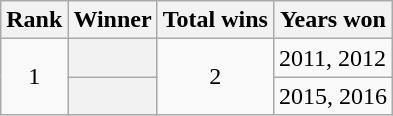<table class="wikitable plainrowheaders">
<tr>
<th scope="col">Rank</th>
<th scope="col">Winner</th>
<th scope="col">Total wins</th>
<th scope="col">Years won</th>
</tr>
<tr>
<td rowspan="2" style="text-align:center;">1</td>
<th scope="row"></th>
<td rowspan="2" style="text-align:center;">2</td>
<td>2011, 2012</td>
</tr>
<tr>
<th scope="row"></th>
<td>2015, 2016</td>
</tr>
</table>
